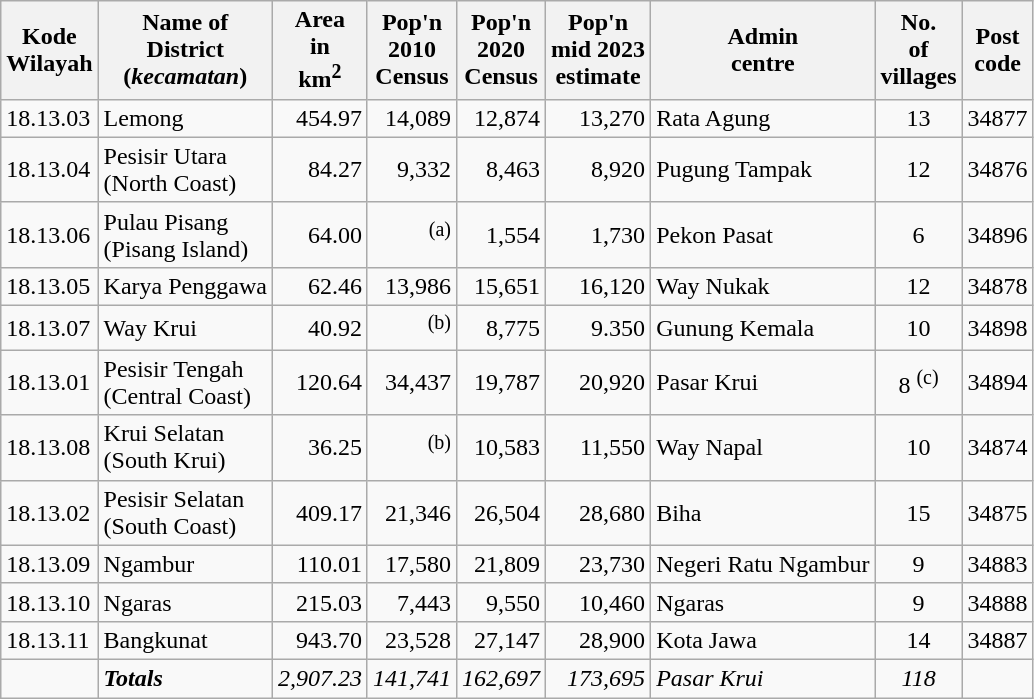<table class="wikitable">
<tr>
<th>Kode <br>Wilayah</th>
<th>Name of<br>District<br>(<em>kecamatan</em>)</th>
<th>Area<br>in <br>km<sup>2</sup></th>
<th>Pop'n <br>2010<br>Census</th>
<th>Pop'n <br>2020<br>Census</th>
<th>Pop'n <br>mid 2023<br>estimate</th>
<th>Admin<br>centre</th>
<th>No. <br>of<br>villages</th>
<th>Post<br>code</th>
</tr>
<tr>
<td>18.13.03</td>
<td>Lemong</td>
<td align="right">454.97</td>
<td align="right">14,089</td>
<td align="right">12,874</td>
<td align="right">13,270</td>
<td>Rata Agung</td>
<td align="center">13</td>
<td>34877</td>
</tr>
<tr>
<td>18.13.04</td>
<td>Pesisir Utara <br>(North Coast)</td>
<td align="right">84.27</td>
<td align="right">9,332</td>
<td align="right">8,463</td>
<td align="right">8,920</td>
<td>Pugung Tampak</td>
<td align="center">12</td>
<td>34876</td>
</tr>
<tr>
<td>18.13.06</td>
<td>Pulau Pisang <br>(Pisang Island)</td>
<td align="right">64.00</td>
<td align="right"><sup>(a)</sup></td>
<td align="right">1,554</td>
<td align="right">1,730</td>
<td>Pekon Pasat</td>
<td align="center">6</td>
<td>34896</td>
</tr>
<tr 78>
<td>18.13.05</td>
<td>Karya Penggawa</td>
<td align="right">62.46</td>
<td align="right">13,986</td>
<td align="right">15,651</td>
<td align="right">16,120</td>
<td>Way Nukak</td>
<td align="center">12</td>
<td>34878</td>
</tr>
<tr>
<td>18.13.07</td>
<td>Way Krui</td>
<td align="right">40.92</td>
<td align="right"><sup>(b)</sup></td>
<td align="right">8,775</td>
<td align="right">9.350</td>
<td>Gunung Kemala</td>
<td align="center">10</td>
<td>34898</td>
</tr>
<tr>
<td>18.13.01</td>
<td>Pesisir Tengah <br>(Central Coast)</td>
<td align="right">120.64</td>
<td align="right">34,437</td>
<td align="right">19,787</td>
<td align="right">20,920</td>
<td>Pasar Krui</td>
<td align="center">8 <sup>(c)</sup></td>
<td>34894</td>
</tr>
<tr>
<td>18.13.08</td>
<td>Krui Selatan <br>(South Krui)</td>
<td align="right">36.25</td>
<td align="right"><sup>(b)</sup></td>
<td align="right">10,583</td>
<td align="right">11,550</td>
<td>Way Napal</td>
<td align="center">10</td>
<td>34874</td>
</tr>
<tr>
<td>18.13.02</td>
<td>Pesisir Selatan <br>(South Coast)</td>
<td align="right">409.17</td>
<td align="right">21,346</td>
<td align="right">26,504</td>
<td align="right">28,680</td>
<td>Biha</td>
<td align="center">15</td>
<td>34875</td>
</tr>
<tr>
<td>18.13.09</td>
<td>Ngambur</td>
<td align="right">110.01</td>
<td align="right">17,580</td>
<td align="right">21,809</td>
<td align="right">23,730</td>
<td>Negeri Ratu Ngambur</td>
<td align="center">9</td>
<td>34883</td>
</tr>
<tr>
<td>18.13.10</td>
<td>Ngaras</td>
<td align="right">215.03</td>
<td align="right">7,443</td>
<td align="right">9,550</td>
<td align="right">10,460</td>
<td>Ngaras</td>
<td align="center">9</td>
<td>34888</td>
</tr>
<tr>
<td>18.13.11</td>
<td>Bangkunat</td>
<td align="right">943.70</td>
<td align="right">23,528</td>
<td align="right">27,147</td>
<td align="right">28,900</td>
<td>Kota Jawa</td>
<td align="center">14</td>
<td>34887</td>
</tr>
<tr>
<td></td>
<td><strong><em>Totals</em></strong></td>
<td align="right"><em>2,907.23</em></td>
<td align="right"><em>141,741</em></td>
<td align="right"><em>162,697</em></td>
<td align="right"><em>173,695</em></td>
<td><em>Pasar Krui</em></td>
<td align="center"><em>118</em></td>
<td></td>
</tr>
</table>
